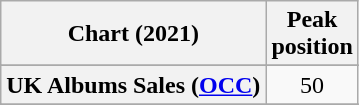<table class="wikitable sortable plainrowheaders" style="text-align:center">
<tr>
<th scope="col">Chart (2021)</th>
<th scope="col">Peak<br>position</th>
</tr>
<tr>
</tr>
<tr>
<th scope="row">UK Albums Sales (<a href='#'>OCC</a>)</th>
<td>50</td>
</tr>
<tr>
</tr>
<tr>
</tr>
</table>
